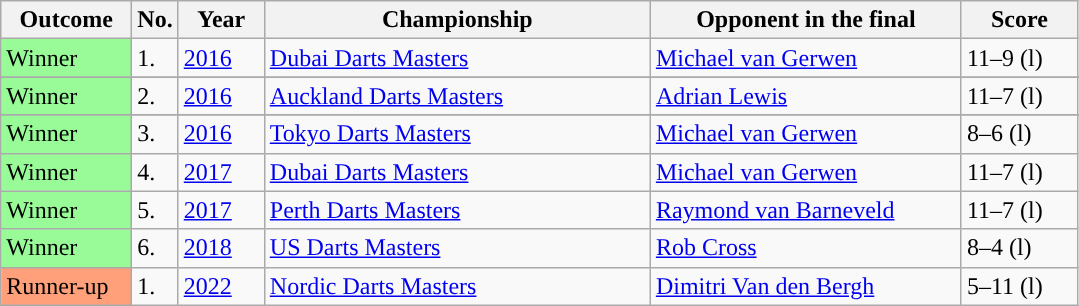<table class="sortable wikitable">
<tr>
<th style="width:80px;">Outcome</th>
<th style="width:20px;">No.</th>
<th style="width:50px;">Year</th>
<th style="width:250px;">Championship</th>
<th style="width:200px;">Opponent in the final</th>
<th style="width:70px;">Score</th>
</tr>
<tr style=>
<td style="background:#98FB98">Winner</td>
<td>1.</td>
<td><a href='#'>2016</a></td>
<td><a href='#'>Dubai Darts Masters</a></td>
<td> <a href='#'>Michael van Gerwen</a></td>
<td>11–9 (l)</td>
</tr>
<tr>
</tr>
<tr style=>
<td style="background:#98FB98">Winner</td>
<td>2.</td>
<td><a href='#'>2016</a></td>
<td><a href='#'>Auckland Darts Masters</a></td>
<td> <a href='#'>Adrian Lewis</a></td>
<td>11–7 (l)</td>
</tr>
<tr>
</tr>
<tr style=>
<td style="background:#98FB98">Winner</td>
<td>3.</td>
<td><a href='#'>2016</a></td>
<td><a href='#'>Tokyo Darts Masters</a></td>
<td> <a href='#'>Michael van Gerwen</a></td>
<td>8–6 (l)</td>
</tr>
<tr>
<td style="background:#98FB98">Winner</td>
<td>4.</td>
<td><a href='#'>2017</a></td>
<td><a href='#'>Dubai Darts Masters</a></td>
<td> <a href='#'>Michael van Gerwen</a></td>
<td>11–7 (l)</td>
</tr>
<tr>
<td style="background:#98FB98">Winner</td>
<td>5.</td>
<td><a href='#'>2017</a></td>
<td><a href='#'>Perth Darts Masters</a></td>
<td> <a href='#'>Raymond van Barneveld</a></td>
<td>11–7 (l)</td>
</tr>
<tr>
<td style="background:#98FB98">Winner</td>
<td>6.</td>
<td><a href='#'>2018</a></td>
<td><a href='#'>US Darts Masters</a></td>
<td> <a href='#'>Rob Cross</a></td>
<td>8–4 (l)</td>
</tr>
<tr>
<td style="background:#ffa07a">Runner-up</td>
<td>1.</td>
<td><a href='#'>2022</a></td>
<td><a href='#'>Nordic Darts Masters</a></td>
<td> <a href='#'>Dimitri Van den Bergh</a></td>
<td>5–11 (l)</td>
</tr>
</table>
